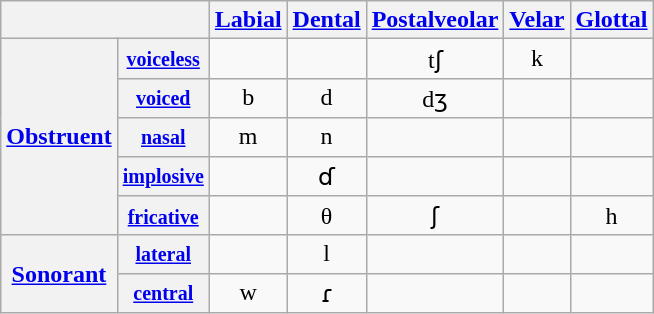<table class="wikitable IPA" style="text-align: center;">
<tr>
<th colspan="2"></th>
<th><a href='#'>Labial</a></th>
<th><a href='#'>Dental</a></th>
<th><a href='#'>Postalveolar</a></th>
<th><a href='#'>Velar</a></th>
<th><a href='#'>Glottal</a></th>
</tr>
<tr>
<th rowspan="5"><a href='#'>Obstruent</a></th>
<th><small><a href='#'>voiceless</a></small></th>
<td></td>
<td></td>
<td>tʃ</td>
<td>k</td>
<td></td>
</tr>
<tr>
<th><small><a href='#'>voiced</a></small></th>
<td>b</td>
<td>d</td>
<td>dʒ</td>
<td></td>
<td></td>
</tr>
<tr>
<th><small><a href='#'>nasal</a></small></th>
<td>m</td>
<td>n</td>
<td></td>
<td></td>
<td></td>
</tr>
<tr>
<th><small><a href='#'>implosive</a></small></th>
<td></td>
<td>ɗ</td>
<td></td>
<td></td>
<td></td>
</tr>
<tr>
<th><a href='#'><small>fricative</small></a></th>
<td></td>
<td>θ</td>
<td>ʃ</td>
<td></td>
<td>h</td>
</tr>
<tr>
<th rowspan="2"><a href='#'>Sonorant</a></th>
<th><a href='#'><small>lateral</small></a></th>
<td></td>
<td>l</td>
<td></td>
<td></td>
<td></td>
</tr>
<tr>
<th><a href='#'><small>central</small></a></th>
<td>w</td>
<td>ɾ</td>
<td></td>
<td></td>
<td></td>
</tr>
</table>
